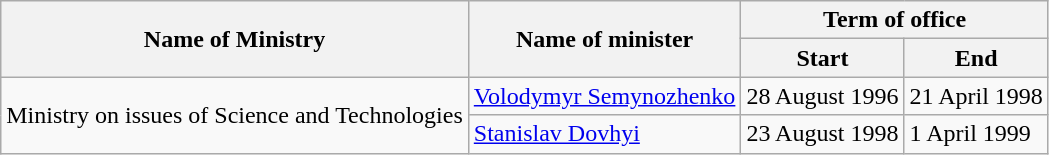<table class="wikitable">
<tr>
<th rowspan="2">Name of Ministry</th>
<th rowspan="2">Name of minister</th>
<th colspan="2">Term of office</th>
</tr>
<tr>
<th>Start</th>
<th>End</th>
</tr>
<tr>
<td rowspan=2>Ministry on issues of Science and Technologies</td>
<td><a href='#'>Volodymyr Semynozhenko</a></td>
<td>28 August 1996</td>
<td>21 April 1998</td>
</tr>
<tr>
<td><a href='#'>Stanislav Dovhyi</a></td>
<td>23 August 1998</td>
<td>1 April 1999</td>
</tr>
</table>
